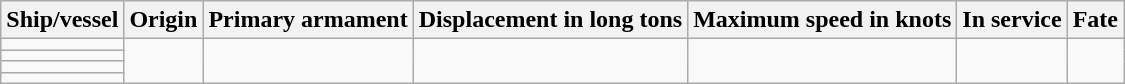<table class="wikitable">
<tr>
<th scope="col">Ship/vessel</th>
<th scope="col">Origin</th>
<th scope="col">Primary armament</th>
<th scope="col">Displacement in long tons</th>
<th scope="col">Maximum speed in knots</th>
<th scope="col">In service</th>
<th scope="col">Fate</th>
</tr>
<tr>
<td></td>
<td rowspan=4></td>
<td rowspan=4></td>
<td rowspan=4></td>
<td rowspan=4></td>
<td rowspan=4></td>
<td rowspan=4></td>
</tr>
<tr>
<td></td>
</tr>
<tr>
<td></td>
</tr>
<tr>
<td></td>
</tr>
</table>
